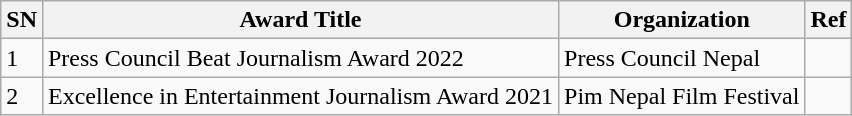<table class="wikitable sortable">
<tr>
<th>SN</th>
<th>Award Title</th>
<th>Organization</th>
<th>Ref</th>
</tr>
<tr>
<td>1</td>
<td>Press Council Beat Journalism Award 2022</td>
<td>Press Council Nepal</td>
<td></td>
</tr>
<tr>
<td>2</td>
<td>Excellence in Entertainment Journalism Award 2021</td>
<td>Pim Nepal Film Festival</td>
<td></td>
</tr>
</table>
